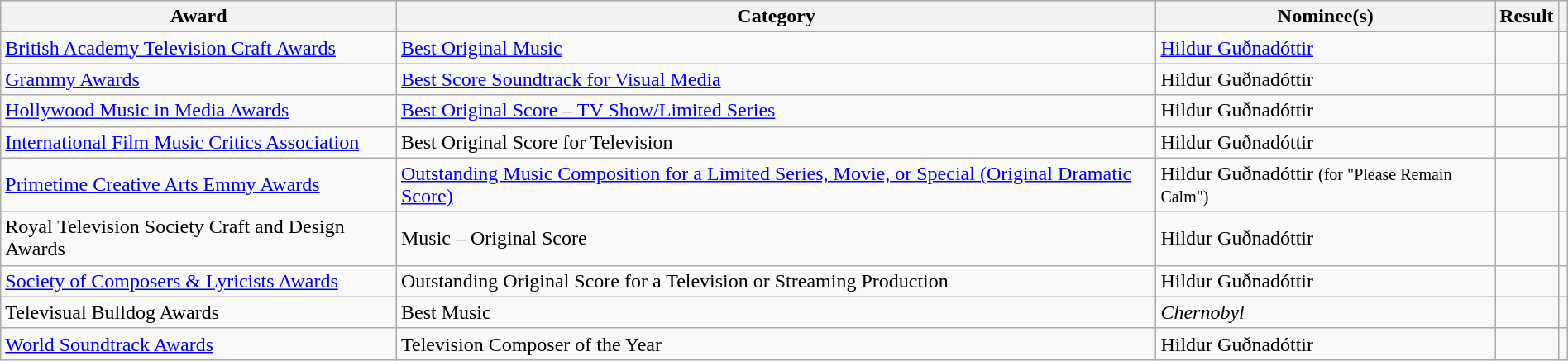<table class="wikitable sortable" style="width:100%">
<tr>
<th scope="col">Award</th>
<th scope="col">Category</th>
<th scope="col">Nominee(s)</th>
<th scope="col">Result</th>
<th scope="col" class="unsortable"></th>
</tr>
<tr>
<td><a href='#'>British Academy Television Craft Awards</a></td>
<td><a href='#'>Best Original Music</a></td>
<td><a href='#'>Hildur Guðnadóttir</a></td>
<td></td>
<td align="center"></td>
</tr>
<tr>
<td><a href='#'>Grammy Awards</a></td>
<td><a href='#'>Best Score Soundtrack for Visual Media</a></td>
<td>Hildur Guðnadóttir</td>
<td></td>
<td align="center"></td>
</tr>
<tr>
<td><a href='#'>Hollywood Music in Media Awards</a></td>
<td><a href='#'>Best Original Score – TV Show/Limited Series</a></td>
<td>Hildur Guðnadóttir</td>
<td></td>
<td align="center"></td>
</tr>
<tr>
<td><a href='#'>International Film Music Critics Association</a></td>
<td>Best Original Score for Television</td>
<td>Hildur Guðnadóttir</td>
<td></td>
<td align="center"></td>
</tr>
<tr>
<td><a href='#'>Primetime Creative Arts Emmy Awards</a></td>
<td><a href='#'>Outstanding Music Composition for a Limited Series, Movie, or Special (Original Dramatic Score)</a></td>
<td>Hildur Guðnadóttir <small>(for "Please Remain Calm")</small></td>
<td></td>
<td align="center"><br></td>
</tr>
<tr>
<td>Royal Television Society Craft and Design Awards</td>
<td>Music – Original Score</td>
<td>Hildur Guðnadóttir</td>
<td></td>
<td align="center"></td>
</tr>
<tr>
<td><a href='#'>Society of Composers & Lyricists Awards</a></td>
<td>Outstanding Original Score for a Television or Streaming Production</td>
<td>Hildur Guðnadóttir</td>
<td></td>
<td align="center"></td>
</tr>
<tr>
<td>Televisual Bulldog Awards</td>
<td>Best Music</td>
<td><em>Chernobyl</em></td>
<td></td>
<td align="center"></td>
</tr>
<tr>
<td><a href='#'>World Soundtrack Awards</a></td>
<td>Television Composer of the Year</td>
<td>Hildur Guðnadóttir</td>
<td></td>
<td align="center"></td>
</tr>
</table>
